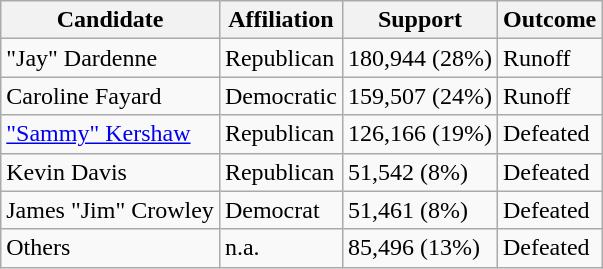<table class="wikitable">
<tr>
<th>Candidate</th>
<th>Affiliation</th>
<th>Support</th>
<th>Outcome</th>
</tr>
<tr>
<td>"Jay" Dardenne</td>
<td>Republican</td>
<td>180,944 (28%)</td>
<td>Runoff</td>
</tr>
<tr>
<td>Caroline Fayard</td>
<td>Democratic</td>
<td>159,507 (24%)</td>
<td>Runoff</td>
</tr>
<tr>
<td><a href='#'>"Sammy" Kershaw</a></td>
<td>Republican</td>
<td>126,166 (19%)</td>
<td>Defeated</td>
</tr>
<tr>
<td>Kevin Davis</td>
<td>Republican</td>
<td>51,542 (8%)</td>
<td>Defeated</td>
</tr>
<tr>
<td>James "Jim" Crowley</td>
<td>Democrat</td>
<td>51,461 (8%)</td>
<td>Defeated</td>
</tr>
<tr>
<td>Others</td>
<td>n.a.</td>
<td>85,496 (13%)</td>
<td>Defeated</td>
</tr>
</table>
